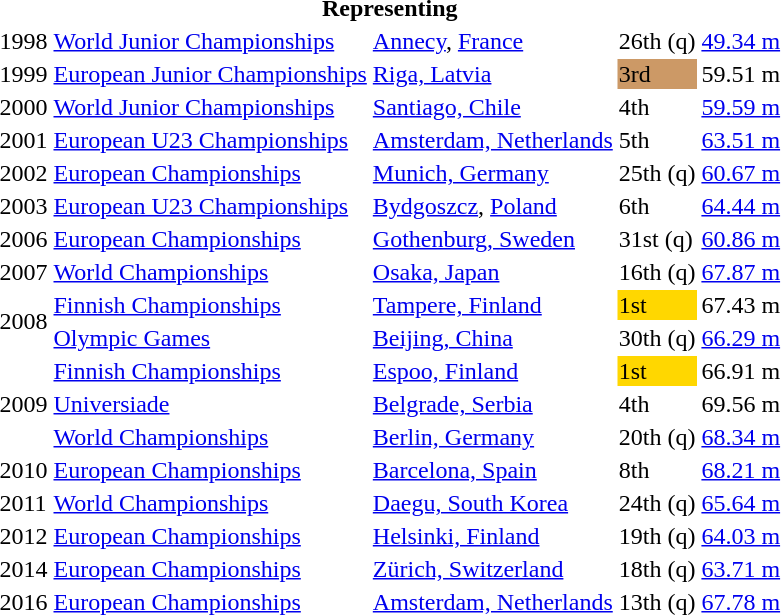<table>
<tr>
<th colspan="5">Representing </th>
</tr>
<tr>
<td>1998</td>
<td><a href='#'>World Junior Championships</a></td>
<td><a href='#'>Annecy</a>, <a href='#'>France</a></td>
<td>26th (q)</td>
<td><a href='#'>49.34 m</a></td>
</tr>
<tr>
<td>1999</td>
<td><a href='#'>European Junior Championships</a></td>
<td><a href='#'>Riga, Latvia</a></td>
<td bgcolor=cc9966>3rd</td>
<td>59.51 m</td>
</tr>
<tr>
<td>2000</td>
<td><a href='#'>World Junior Championships</a></td>
<td><a href='#'>Santiago, Chile</a></td>
<td>4th</td>
<td><a href='#'>59.59 m</a></td>
</tr>
<tr>
<td>2001</td>
<td><a href='#'>European U23 Championships</a></td>
<td><a href='#'>Amsterdam, Netherlands</a></td>
<td>5th</td>
<td><a href='#'>63.51 m</a></td>
</tr>
<tr>
<td>2002</td>
<td><a href='#'>European Championships</a></td>
<td><a href='#'>Munich, Germany</a></td>
<td>25th (q)</td>
<td><a href='#'>60.67 m</a></td>
</tr>
<tr>
<td>2003</td>
<td><a href='#'>European U23 Championships</a></td>
<td><a href='#'>Bydgoszcz</a>, <a href='#'>Poland</a></td>
<td>6th</td>
<td><a href='#'>64.44 m</a></td>
</tr>
<tr>
<td>2006</td>
<td><a href='#'>European Championships</a></td>
<td><a href='#'>Gothenburg, Sweden</a></td>
<td>31st (q)</td>
<td><a href='#'>60.86 m</a></td>
</tr>
<tr>
<td>2007</td>
<td><a href='#'>World Championships</a></td>
<td><a href='#'>Osaka, Japan</a></td>
<td>16th (q)</td>
<td><a href='#'>67.87 m</a></td>
</tr>
<tr>
<td rowspan=2>2008</td>
<td><a href='#'>Finnish Championships</a></td>
<td><a href='#'>Tampere, Finland</a></td>
<td bgcolor="gold">1st</td>
<td>67.43 m</td>
</tr>
<tr>
<td><a href='#'>Olympic Games</a></td>
<td><a href='#'>Beijing, China</a></td>
<td>30th (q)</td>
<td><a href='#'>66.29 m</a></td>
</tr>
<tr>
<td rowspan=3>2009</td>
<td><a href='#'>Finnish Championships</a></td>
<td><a href='#'>Espoo, Finland</a></td>
<td bgcolor="gold">1st</td>
<td>66.91 m</td>
</tr>
<tr>
<td><a href='#'>Universiade</a></td>
<td><a href='#'>Belgrade, Serbia</a></td>
<td>4th</td>
<td>69.56 m</td>
</tr>
<tr>
<td><a href='#'>World Championships</a></td>
<td><a href='#'>Berlin, Germany</a></td>
<td>20th (q)</td>
<td><a href='#'>68.34 m</a></td>
</tr>
<tr>
<td>2010</td>
<td><a href='#'>European Championships</a></td>
<td><a href='#'>Barcelona, Spain</a></td>
<td>8th</td>
<td><a href='#'>68.21 m</a></td>
</tr>
<tr>
<td>2011</td>
<td><a href='#'>World Championships</a></td>
<td><a href='#'>Daegu, South Korea</a></td>
<td>24th (q)</td>
<td><a href='#'>65.64 m</a></td>
</tr>
<tr>
<td>2012</td>
<td><a href='#'>European Championships</a></td>
<td><a href='#'>Helsinki, Finland</a></td>
<td>19th (q)</td>
<td><a href='#'>64.03 m</a></td>
</tr>
<tr>
<td>2014</td>
<td><a href='#'>European Championships</a></td>
<td><a href='#'>Zürich, Switzerland</a></td>
<td>18th (q)</td>
<td><a href='#'>63.71 m</a></td>
</tr>
<tr>
<td>2016</td>
<td><a href='#'>European Championships</a></td>
<td><a href='#'>Amsterdam, Netherlands</a></td>
<td>13th (q)</td>
<td><a href='#'>67.78 m</a></td>
</tr>
</table>
